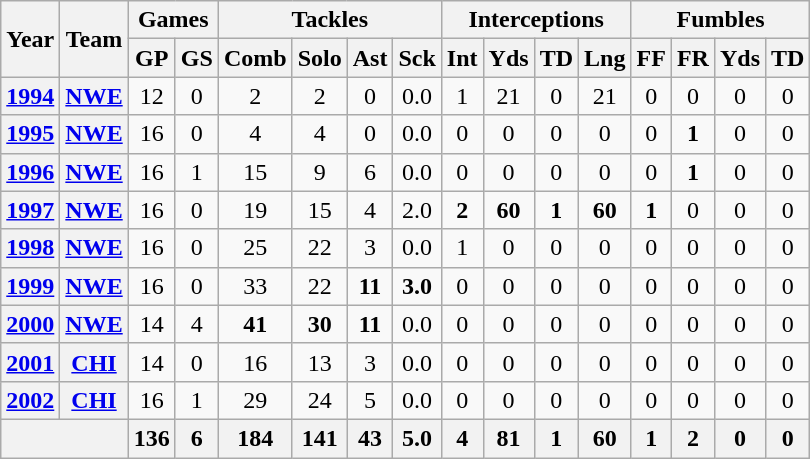<table class="wikitable" style="text-align:center">
<tr>
<th rowspan="2">Year</th>
<th rowspan="2">Team</th>
<th colspan="2">Games</th>
<th colspan="4">Tackles</th>
<th colspan="4">Interceptions</th>
<th colspan="4">Fumbles</th>
</tr>
<tr>
<th>GP</th>
<th>GS</th>
<th>Comb</th>
<th>Solo</th>
<th>Ast</th>
<th>Sck</th>
<th>Int</th>
<th>Yds</th>
<th>TD</th>
<th>Lng</th>
<th>FF</th>
<th>FR</th>
<th>Yds</th>
<th>TD</th>
</tr>
<tr>
<th><a href='#'>1994</a></th>
<th><a href='#'>NWE</a></th>
<td>12</td>
<td>0</td>
<td>2</td>
<td>2</td>
<td>0</td>
<td>0.0</td>
<td>1</td>
<td>21</td>
<td>0</td>
<td>21</td>
<td>0</td>
<td>0</td>
<td>0</td>
<td>0</td>
</tr>
<tr>
<th><a href='#'>1995</a></th>
<th><a href='#'>NWE</a></th>
<td>16</td>
<td>0</td>
<td>4</td>
<td>4</td>
<td>0</td>
<td>0.0</td>
<td>0</td>
<td>0</td>
<td>0</td>
<td>0</td>
<td>0</td>
<td><strong>1</strong></td>
<td>0</td>
<td>0</td>
</tr>
<tr>
<th><a href='#'>1996</a></th>
<th><a href='#'>NWE</a></th>
<td>16</td>
<td>1</td>
<td>15</td>
<td>9</td>
<td>6</td>
<td>0.0</td>
<td>0</td>
<td>0</td>
<td>0</td>
<td>0</td>
<td>0</td>
<td><strong>1</strong></td>
<td>0</td>
<td>0</td>
</tr>
<tr>
<th><a href='#'>1997</a></th>
<th><a href='#'>NWE</a></th>
<td>16</td>
<td>0</td>
<td>19</td>
<td>15</td>
<td>4</td>
<td>2.0</td>
<td><strong>2</strong></td>
<td><strong>60</strong></td>
<td><strong>1</strong></td>
<td><strong>60</strong></td>
<td><strong>1</strong></td>
<td>0</td>
<td>0</td>
<td>0</td>
</tr>
<tr>
<th><a href='#'>1998</a></th>
<th><a href='#'>NWE</a></th>
<td>16</td>
<td>0</td>
<td>25</td>
<td>22</td>
<td>3</td>
<td>0.0</td>
<td>1</td>
<td>0</td>
<td>0</td>
<td>0</td>
<td>0</td>
<td>0</td>
<td>0</td>
<td>0</td>
</tr>
<tr>
<th><a href='#'>1999</a></th>
<th><a href='#'>NWE</a></th>
<td>16</td>
<td>0</td>
<td>33</td>
<td>22</td>
<td><strong>11</strong></td>
<td><strong>3.0</strong></td>
<td>0</td>
<td>0</td>
<td>0</td>
<td>0</td>
<td>0</td>
<td>0</td>
<td>0</td>
<td>0</td>
</tr>
<tr>
<th><a href='#'>2000</a></th>
<th><a href='#'>NWE</a></th>
<td>14</td>
<td>4</td>
<td><strong>41</strong></td>
<td><strong>30</strong></td>
<td><strong>11</strong></td>
<td>0.0</td>
<td>0</td>
<td>0</td>
<td>0</td>
<td>0</td>
<td>0</td>
<td>0</td>
<td>0</td>
<td>0</td>
</tr>
<tr>
<th><a href='#'>2001</a></th>
<th><a href='#'>CHI</a></th>
<td>14</td>
<td>0</td>
<td>16</td>
<td>13</td>
<td>3</td>
<td>0.0</td>
<td>0</td>
<td>0</td>
<td>0</td>
<td>0</td>
<td>0</td>
<td>0</td>
<td>0</td>
<td>0</td>
</tr>
<tr>
<th><a href='#'>2002</a></th>
<th><a href='#'>CHI</a></th>
<td>16</td>
<td>1</td>
<td>29</td>
<td>24</td>
<td>5</td>
<td>0.0</td>
<td>0</td>
<td>0</td>
<td>0</td>
<td>0</td>
<td>0</td>
<td>0</td>
<td>0</td>
<td>0</td>
</tr>
<tr>
<th colspan="2"></th>
<th>136</th>
<th>6</th>
<th>184</th>
<th>141</th>
<th>43</th>
<th>5.0</th>
<th>4</th>
<th>81</th>
<th>1</th>
<th>60</th>
<th>1</th>
<th>2</th>
<th>0</th>
<th>0</th>
</tr>
</table>
